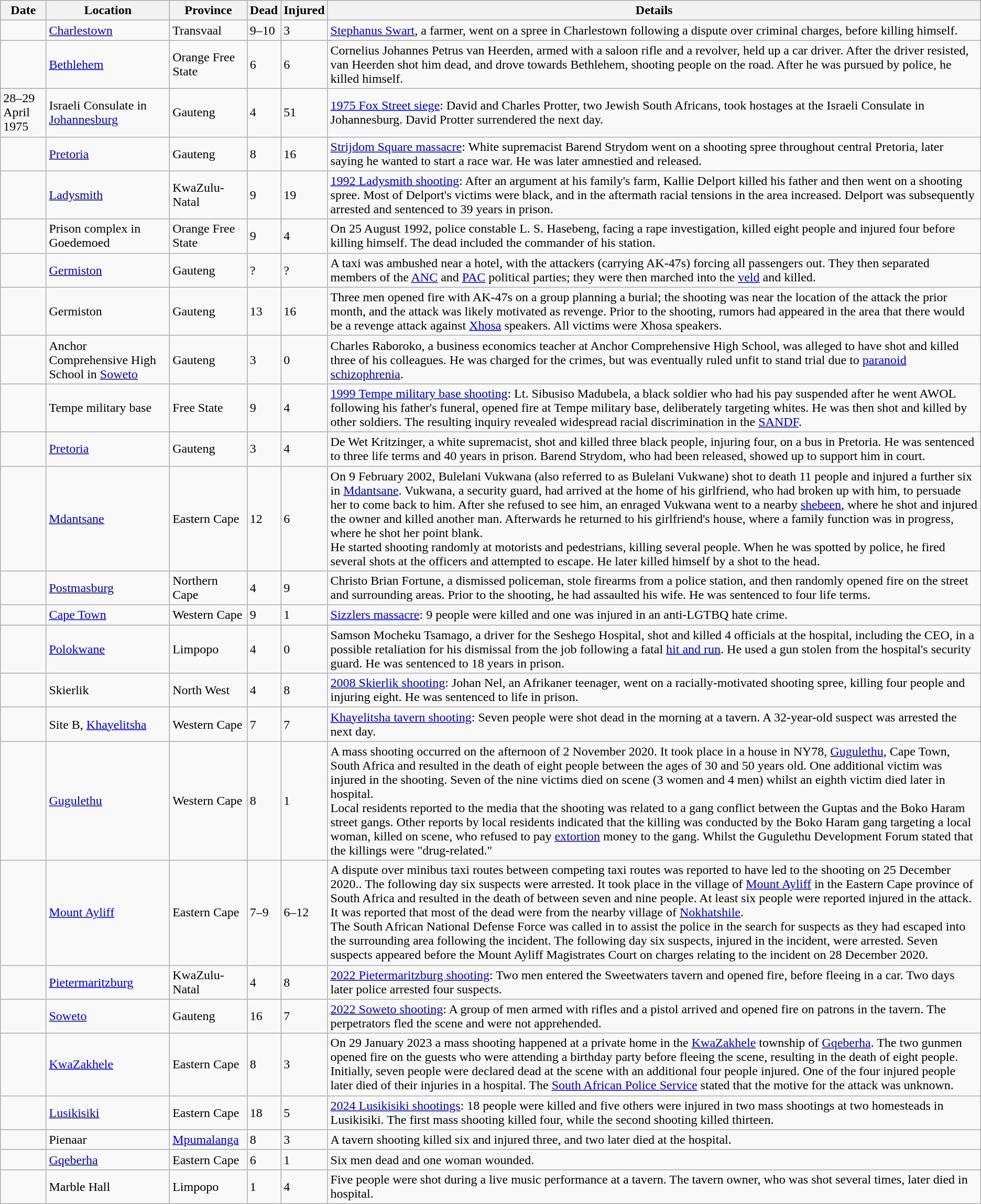<table class="wikitable sortable">
<tr>
<th>Date</th>
<th>Location</th>
<th>Province</th>
<th>Dead</th>
<th>Injured</th>
<th class="unsortable">Details</th>
</tr>
<tr>
<td></td>
<td><a href='#'>Charlestown</a></td>
<td>Transvaal</td>
<td>9–10</td>
<td>3</td>
<td><a href='#'>Stephanus Swart</a>, a farmer, went on a spree in Charlestown following a dispute over criminal charges, before killing himself.</td>
</tr>
<tr>
<td></td>
<td><a href='#'>Bethlehem</a></td>
<td>Orange Free State</td>
<td>6</td>
<td>6</td>
<td>Cornelius Johannes Petrus van Heerden, armed with a saloon rifle and a revolver, held up a car driver. After the driver resisted, van Heerden shot him dead, and drove towards Bethlehem, shooting people on the road. After he was pursued by police, he killed himself.</td>
</tr>
<tr>
<td>28–29 April 1975</td>
<td>Israeli Consulate in <a href='#'>Johannesburg</a></td>
<td>Gauteng</td>
<td>4</td>
<td>51</td>
<td><a href='#'>1975 Fox Street siege</a>: David and Charles Protter, two Jewish South Africans, took hostages at the Israeli Consulate in Johannesburg. David Protter surrendered the next day.</td>
</tr>
<tr>
<td></td>
<td><a href='#'>Pretoria</a></td>
<td>Gauteng</td>
<td>8</td>
<td>16</td>
<td><a href='#'>Strijdom Square massacre</a>: White supremacist Barend Strydom went on a shooting spree throughout central Pretoria, later saying he wanted to start a race war. He was later amnestied and released.</td>
</tr>
<tr>
<td></td>
<td><a href='#'>Ladysmith</a></td>
<td>KwaZulu-Natal</td>
<td>9</td>
<td>19</td>
<td><a href='#'>1992 Ladysmith shooting</a>: After an argument at his family's farm, Kallie Delport killed his father and then went on a shooting spree. Most of Delport's victims were black, and in the aftermath racial tensions in the area increased. Delport was subsequently arrested and sentenced to 39 years in prison.</td>
</tr>
<tr>
<td></td>
<td>Prison complex in Goedemoed<br></td>
<td>Orange Free State</td>
<td>9</td>
<td>4</td>
<td>On 25 August 1992, police constable L. S. Hasebeng, facing a rape investigation, killed eight people and injured four before killing himself. The dead included the commander of his station.</td>
</tr>
<tr>
<td></td>
<td><a href='#'>Germiston</a></td>
<td>Gauteng</td>
<td>?</td>
<td>?</td>
<td>A taxi was ambushed near a hotel, with the attackers (carrying AK-47s) forcing all passengers out. They then separated members of the <a href='#'>ANC</a> and <a href='#'>PAC</a> political parties; they were then marched into the <a href='#'>veld</a> and killed.</td>
</tr>
<tr>
<td></td>
<td>Germiston</td>
<td>Gauteng</td>
<td>13</td>
<td>16</td>
<td>Three men opened fire with AK-47s on a group planning a burial; the shooting was near the location of the attack the prior month, and the attack was likely motivated as revenge. Prior to the shooting, rumors had appeared in the area that there would be a revenge attack against <a href='#'>Xhosa</a> speakers. All victims were Xhosa speakers.</td>
</tr>
<tr>
<td></td>
<td>Anchor Comprehensive High School in <a href='#'>Soweto</a></td>
<td>Gauteng</td>
<td>3</td>
<td>0</td>
<td>Charles Raboroko, a business economics teacher at Anchor Comprehensive High School, was alleged to have shot and killed three of his colleagues. He was charged for the crimes, but was eventually ruled unfit to stand trial due to <a href='#'>paranoid schizophrenia</a>.</td>
</tr>
<tr>
<td></td>
<td>Tempe military base</td>
<td>Free State</td>
<td>9</td>
<td>4</td>
<td><a href='#'>1999 Tempe military base shooting</a>: Lt. Sibusiso Madubela, a black soldier who had his pay suspended after he went AWOL following his father's funeral, opened fire at Tempe military base, deliberately targeting whites. He was then shot and killed by other soldiers. The resulting inquiry revealed widespread racial discrimination in the <a href='#'>SANDF</a>.</td>
</tr>
<tr>
<td></td>
<td><a href='#'>Pretoria</a></td>
<td>Gauteng</td>
<td>3</td>
<td>4</td>
<td>De Wet Kritzinger, a white supremacist, shot and killed three black people, injuring four, on a bus in Pretoria. He was sentenced to three life terms and 40 years in prison. Barend Strydom, who had been released, showed up to support him in court.</td>
</tr>
<tr>
<td></td>
<td><a href='#'>Mdantsane</a></td>
<td>Eastern Cape</td>
<td>12</td>
<td>6</td>
<td>On 9 February 2002, Bulelani Vukwana (also referred to as Bulelani Vukwane) shot to death 11 people and injured a further six in <a href='#'>Mdantsane</a>. Vukwana, a security guard, had arrived at the home of his girlfriend, who had broken up with him, to persuade her to come back to him. After she refused to see him, an enraged Vukwana went to a nearby <a href='#'>shebeen</a>, where he shot and injured the owner and killed another man. Afterwards he returned to his girlfriend's house, where a family function was in progress, where he shot her point blank.<br>He started shooting randomly at motorists and pedestrians, killing several people. When he was spotted by police, he fired several shots at the officers and attempted to escape. He later killed himself by a shot to the head.</td>
</tr>
<tr>
<td></td>
<td><a href='#'>Postmasburg</a></td>
<td>Northern Cape</td>
<td>4</td>
<td>9</td>
<td>Christo Brian Fortune, a dismissed policeman, stole firearms from a police station, and then randomly opened fire on the street and surrounding areas. Prior to the shooting, he had assaulted his wife. He was sentenced to four life terms.</td>
</tr>
<tr>
<td></td>
<td><a href='#'>Cape Town</a></td>
<td>Western Cape</td>
<td>9</td>
<td>1</td>
<td><a href='#'>Sizzlers massacre</a>: 9 people were killed and one was injured in an anti-LGTBQ hate crime.</td>
</tr>
<tr>
<td></td>
<td><a href='#'>Polokwane</a></td>
<td>Limpopo</td>
<td>4</td>
<td>0</td>
<td>Samson Mocheku Tsamago, a driver for the Seshego Hospital, shot and killed 4 officials at the hospital, including the CEO, in a possible retaliation for his dismissal from the job following a fatal <a href='#'>hit and run</a>. He used a gun stolen from the hospital's security guard. He was sentenced to 18 years in prison.</td>
</tr>
<tr>
<td></td>
<td>Skierlik</td>
<td>North West</td>
<td>4</td>
<td>8</td>
<td><a href='#'>2008 Skierlik shooting</a>: Johan Nel, an Afrikaner teenager, went on a racially-motivated shooting spree, killing four people and injuring eight. He was sentenced to life in prison.</td>
</tr>
<tr>
<td></td>
<td>Site B, <a href='#'>Khayelitsha</a></td>
<td>Western Cape</td>
<td>7</td>
<td>7</td>
<td><a href='#'>Khayelitsha tavern shooting</a>: Seven people were shot dead in the morning at a tavern. A 32-year-old suspect was arrested the next day.</td>
</tr>
<tr>
<td></td>
<td><a href='#'>Gugulethu</a><br></td>
<td>Western Cape</td>
<td>8</td>
<td>1</td>
<td>A mass shooting occurred on the afternoon of 2 November 2020. It took place in a house in NY78, <a href='#'>Gugulethu</a>, Cape Town, South Africa and resulted in the death of eight people between the ages of 30 and 50 years old. One additional victim was injured in the shooting. Seven of the nine victims died on scene (3 women and 4 men) whilst an eighth victim died later in hospital.<br>Local residents reported to the media that the shooting was related to a gang conflict between the Guptas and the Boko Haram street gangs. Other reports by local residents indicated that the killing was conducted by the Boko Haram gang targeting a local woman, killed on scene, who refused to pay <a href='#'>extortion</a> money to the gang. Whilst the Gugulethu Development Forum stated that the killings were "drug-related."</td>
</tr>
<tr>
<td></td>
<td><a href='#'>Mount Ayliff</a><br></td>
<td>Eastern Cape</td>
<td>7–9</td>
<td>6–12</td>
<td>A dispute over minibus taxi routes between competing taxi routes was reported to have led to the shooting on 25 December 2020.. The following day six suspects were arrested. It took place in the village of <a href='#'>Mount Ayliff</a> in the Eastern Cape province of South Africa and resulted in the death of between seven and nine people. At least six people were reported injured in the attack. It was reported that most of the dead were from the nearby village of <a href='#'>Nokhatshile</a>.<br>The South African National Defense Force was called in to assist the police in the search for suspects as they had escaped into the surrounding area following the incident. The following day six suspects, injured in the incident, were arrested. Seven suspects appeared before the Mount Ayliff Magistrates Court on charges relating to the incident on 28 December 2020.</td>
</tr>
<tr>
<td></td>
<td><a href='#'>Pietermaritzburg</a></td>
<td>KwaZulu-Natal</td>
<td>4</td>
<td>8</td>
<td><a href='#'>2022 Pietermaritzburg shooting</a>: Two men entered the Sweetwaters tavern and opened fire, before fleeing in a car. Two days later police arrested four suspects.</td>
</tr>
<tr>
<td></td>
<td><a href='#'>Soweto</a></td>
<td>Gauteng</td>
<td>16</td>
<td>7</td>
<td><a href='#'>2022 Soweto shooting</a>: A group of men armed with rifles and a pistol arrived and opened fire on patrons in the tavern. The perpetrators fled the scene and were not apprehended.</td>
</tr>
<tr>
<td></td>
<td><a href='#'>KwaZakhele</a><br></td>
<td>Eastern Cape</td>
<td>8</td>
<td>3</td>
<td>On 29 January 2023 a mass shooting happened at a private home in the <a href='#'>KwaZakhele</a> township of <a href='#'>Gqeberha</a>. The two gunmen opened fire on the guests who were attending a birthday party before fleeing the scene, resulting in the death of eight people. Initially, seven people were declared dead at the scene with an additional four people injured. One of the four injured people later died of their injuries in a hospital. The <a href='#'>South African Police Service</a> stated that the motive for the attack was unknown.</td>
</tr>
<tr>
<td></td>
<td><a href='#'>Lusikisiki</a></td>
<td>Eastern Cape</td>
<td>18</td>
<td>5</td>
<td><a href='#'>2024 Lusikisiki shootings</a>: 18 people were killed and five others were injured in two mass shootings at two homesteads in Lusikisiki. The first mass shooting killed four, while the second shooting killed thirteen.</td>
</tr>
<tr>
<td></td>
<td>Pienaar</td>
<td><a href='#'>Mpumalanga</a></td>
<td>8</td>
<td>3</td>
<td>A tavern shooting killed six and injured three, and two later died at the hospital.</td>
</tr>
<tr>
<td></td>
<td><a href='#'>Gqeberha</a></td>
<td>Eastern Cape</td>
<td>6</td>
<td>1</td>
<td>Six men dead and one woman wounded.</td>
</tr>
<tr>
<td></td>
<td>Marble Hall</td>
<td>Limpopo</td>
<td>1</td>
<td>4</td>
<td>Five people were shot during a live music performance at a tavern. The tavern owner, who was shot several times, later died in hospital.</td>
</tr>
</table>
